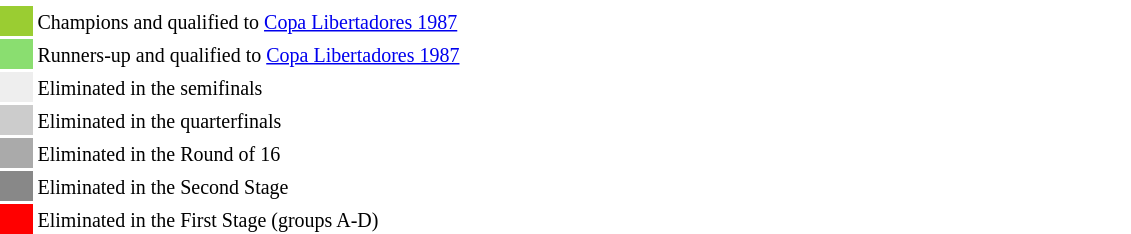<table width=60%>
<tr>
<td style="width: 20px;"></td>
<td bgcolor=#fff></td>
</tr>
<tr>
<td bgcolor=#9acd32></td>
<td bgcolor=#fff><small>Champions and qualified to <a href='#'>Copa Libertadores 1987</a></small></td>
</tr>
<tr>
<td bgcolor=#8ade70></td>
<td bgcolor=#fff><small>Runners-up and qualified to <a href='#'>Copa Libertadores 1987</a></small></td>
</tr>
<tr>
<td bgcolor=#eee></td>
<td bgcolor=#fff><small>Eliminated in the semifinals</small></td>
</tr>
<tr>
<td bgcolor=#ccc></td>
<td bgcolor=#fff><small>Eliminated in the quarterfinals</small></td>
</tr>
<tr>
<td bgcolor=#aaa></td>
<td bgcolor=#fff><small>Eliminated in the Round of 16</small></td>
</tr>
<tr>
<td bgcolor=#888></td>
<td bgcolor=#fff><small>Eliminated in the Second Stage</small></td>
</tr>
<tr>
<td bgcolor=#f00></td>
<td bgcolor=#fff><small>Eliminated in the First Stage (groups A-D)</small></td>
</tr>
</table>
